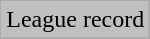<table class="wikitable">
<tr>
<td style="background:silver;">League record</td>
</tr>
</table>
